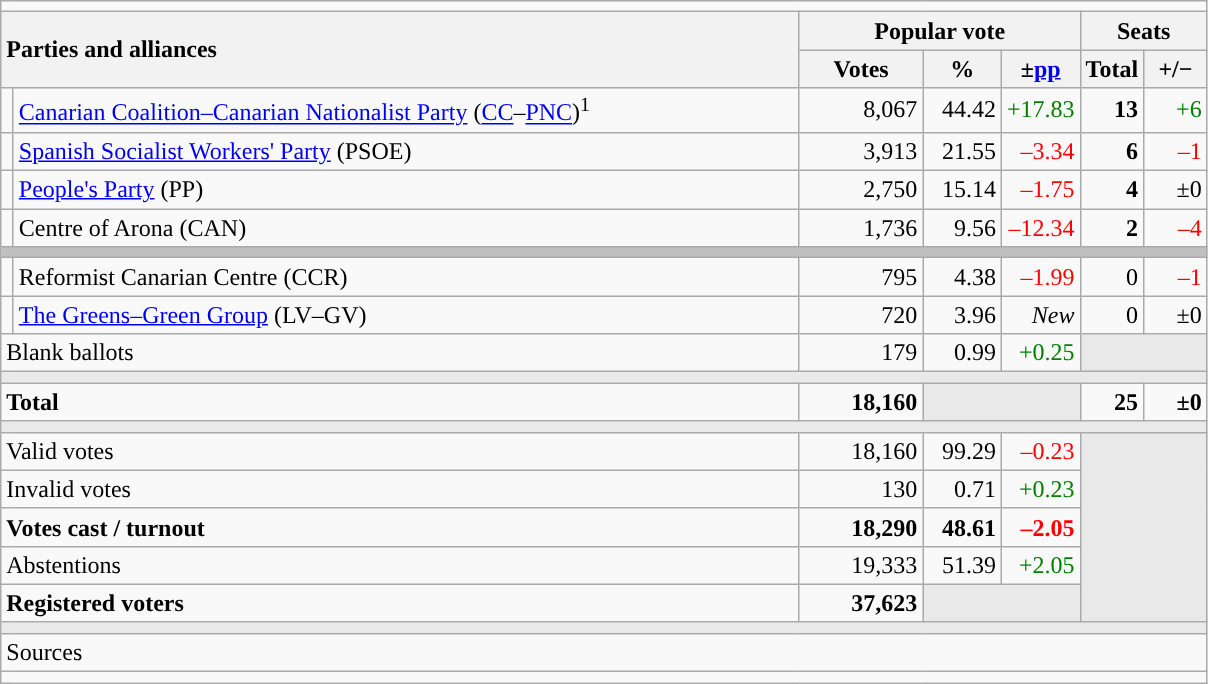<table class="wikitable" style="text-align:right;">
<tr>
<td colspan="7"></td>
</tr>
<tr>
<th style="text-align:left;" rowspan="2" colspan="2" width="525">Parties and alliances</th>
<th colspan="3">Popular vote</th>
<th colspan="2">Seats</th>
</tr>
<tr>
<th width="75">Votes</th>
<th width="45">%</th>
<th width="45">±<a href='#'>pp</a></th>
<th width="35">Total</th>
<th width="35">+/−</th>
</tr>
<tr>
<td width="1" style="color:inherit;background:"></td>
<td align="left"><a href='#'>Canarian Coalition–Canarian Nationalist Party</a> (<a href='#'>CC</a>–<a href='#'>PNC</a>)<sup>1</sup></td>
<td>8,067</td>
<td>44.42</td>
<td style="color:green;">+17.83</td>
<td><strong>13</strong></td>
<td style="color:green;">+6</td>
</tr>
<tr>
<td style="color:inherit;background:"></td>
<td align="left"><a href='#'>Spanish Socialist Workers' Party</a> (PSOE)</td>
<td>3,913</td>
<td>21.55</td>
<td style="color:red;">–3.34</td>
<td><strong>6</strong></td>
<td style="color:red;">–1</td>
</tr>
<tr>
<td style="color:inherit;background:"></td>
<td align="left"><a href='#'>People's Party</a> (PP)</td>
<td>2,750</td>
<td>15.14</td>
<td style="color:red;">–1.75</td>
<td><strong>4</strong></td>
<td>±0</td>
</tr>
<tr>
<td style="color:inherit;background:"></td>
<td align="left">Centre of Arona (CAN)</td>
<td>1,736</td>
<td>9.56</td>
<td style="color:red;">–12.34</td>
<td><strong>2</strong></td>
<td style="color:red;">–4</td>
</tr>
<tr>
<td colspan="7" style="color:inherit;background:#C0C0C0"></td>
</tr>
<tr>
<td style="color:inherit;background:"></td>
<td align="left">Reformist Canarian Centre (CCR)</td>
<td>795</td>
<td>4.38</td>
<td style="color:red;">–1.99</td>
<td>0</td>
<td style="color:red;">–1</td>
</tr>
<tr>
<td style="color:inherit;background:"></td>
<td align="left"><a href='#'>The Greens–Green Group</a> (LV–GV)</td>
<td>720</td>
<td>3.96</td>
<td><em>New</em></td>
<td>0</td>
<td>±0</td>
</tr>
<tr>
<td align="left" colspan="2">Blank ballots</td>
<td>179</td>
<td>0.99</td>
<td style="color:green;">+0.25</td>
<td style="color:inherit;background:#E9E9E9" colspan="2"></td>
</tr>
<tr>
<td colspan="7" style="color:inherit;background:#E9E9E9"></td>
</tr>
<tr style="font-weight:bold;">
<td align="left" colspan="2">Total</td>
<td>18,160</td>
<td bgcolor="#E9E9E9" colspan="2"></td>
<td>25</td>
<td>±0</td>
</tr>
<tr>
<td colspan="7" style="color:inherit;background:#E9E9E9"></td>
</tr>
<tr>
<td align="left" colspan="2">Valid votes</td>
<td>18,160</td>
<td>99.29</td>
<td style="color:red;">–0.23</td>
<td bgcolor="#E9E9E9" colspan="2" rowspan="5"></td>
</tr>
<tr>
<td align="left" colspan="2">Invalid votes</td>
<td>130</td>
<td>0.71</td>
<td style="color:green;">+0.23</td>
</tr>
<tr style="font-weight:bold;">
<td align="left" colspan="2">Votes cast / turnout</td>
<td>18,290</td>
<td>48.61</td>
<td style="color:red;">–2.05</td>
</tr>
<tr>
<td align="left" colspan="2">Abstentions</td>
<td>19,333</td>
<td>51.39</td>
<td style="color:green;">+2.05</td>
</tr>
<tr style="font-weight:bold;">
<td align="left" colspan="2">Registered voters</td>
<td>37,623</td>
<td bgcolor="#E9E9E9" colspan="2"></td>
</tr>
<tr>
<td colspan="7" style="color:inherit;background:#E9E9E9"></td>
</tr>
<tr>
<td align="left" colspan="7">Sources</td>
</tr>
<tr>
<td colspan="7" style="text-align:left; max-width:790px;"></td>
</tr>
</table>
